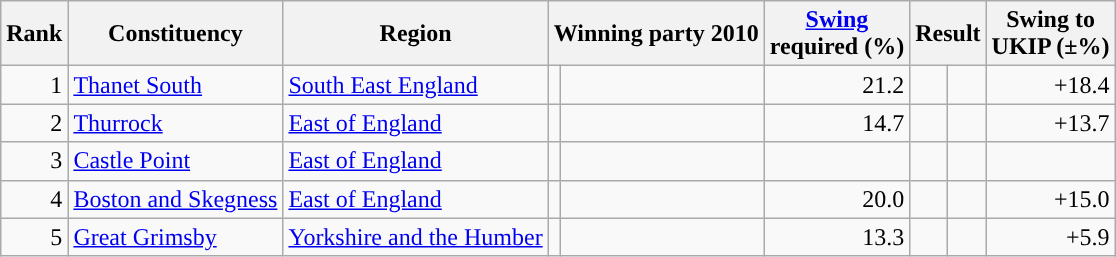<table class="wikitable sortable">
<tr>
<th rowspan=1>Rank</th>
<th rowspan=1>Constituency</th>
<th rowspan=1>Region</th>
<th colspan=2>Winning party 2010</th>
<th rowspan=1><a href='#'>Swing</a><br>required (%)</th>
<th colspan=2>Result</th>
<th rowspan=1>Swing to<br>UKIP (±%)</th>
</tr>
<tr>
<td style="text-align: right;">1</td>
<td><a href='#'>Thanet South</a></td>
<td><a href='#'>South East England</a></td>
<td width="1px"></td>
<td></td>
<td style="text-align: right;">21.2</td>
<td style="color:inherit;background:"></td>
<td></td>
<td style="text-align: right;">+18.4</td>
</tr>
<tr>
<td style="text-align: right;">2</td>
<td><a href='#'>Thurrock</a></td>
<td><a href='#'>East of England</a></td>
<td width="1px"></td>
<td></td>
<td style="text-align: right;">14.7</td>
<td style="color:inherit;background:"></td>
<td></td>
<td style="text-align: right;">+13.7</td>
</tr>
<tr>
<td style="text-align: right;">3</td>
<td><a href='#'>Castle Point</a></td>
<td><a href='#'>East of England</a></td>
<td width="1px"></td>
<td></td>
<td style="text-align: right;"></td>
<td style="color:inherit;background:"></td>
<td></td>
<td style="text-align: right;"></td>
</tr>
<tr>
<td style="text-align: right;">4</td>
<td><a href='#'>Boston and Skegness</a></td>
<td><a href='#'>East of England</a></td>
<td width="1px"></td>
<td></td>
<td style="text-align: right;">20.0</td>
<td style="color:inherit;background:"></td>
<td></td>
<td style="text-align: right;">+15.0</td>
</tr>
<tr>
<td style="text-align: right;">5</td>
<td><a href='#'>Great Grimsby</a></td>
<td><a href='#'>Yorkshire and the Humber</a></td>
<td style="color:inherit;background-color: "></td>
<td></td>
<td style="text-align: right;">13.3</td>
<td style="color:inherit;background-color: "></td>
<td></td>
<td style="text-align: right;">+5.9</td>
</tr>
</table>
